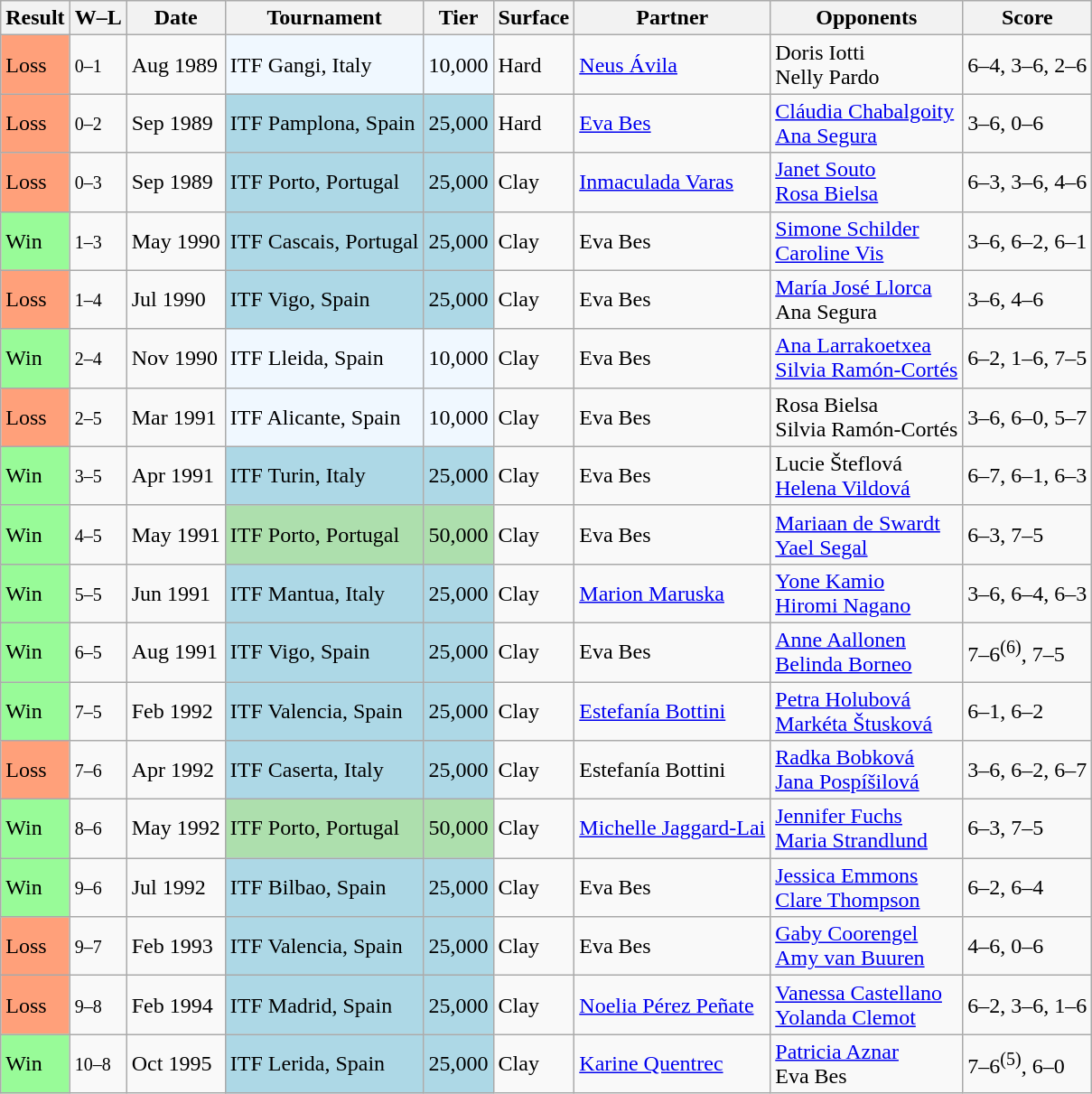<table class="sortable wikitable">
<tr>
<th>Result</th>
<th class="unsortable">W–L</th>
<th>Date</th>
<th>Tournament</th>
<th>Tier</th>
<th>Surface</th>
<th>Partner</th>
<th>Opponents</th>
<th class="unsortable">Score</th>
</tr>
<tr>
<td bgcolor="FFA07A">Loss</td>
<td><small>0–1</small></td>
<td>Aug 1989</td>
<td style="background:#f0f8ff;">ITF Gangi, Italy</td>
<td style="background:#f0f8ff;">10,000</td>
<td>Hard</td>
<td> <a href='#'>Neus Ávila</a></td>
<td> Doris Iotti <br>  Nelly Pardo</td>
<td>6–4, 3–6, 2–6</td>
</tr>
<tr>
<td bgcolor="FFA07A">Loss</td>
<td><small>0–2</small></td>
<td>Sep 1989</td>
<td style="background:lightblue;">ITF Pamplona, Spain</td>
<td style="background:lightblue;">25,000</td>
<td>Hard</td>
<td> <a href='#'>Eva Bes</a></td>
<td> <a href='#'>Cláudia Chabalgoity</a> <br>  <a href='#'>Ana Segura</a></td>
<td>3–6, 0–6</td>
</tr>
<tr>
<td bgcolor="FFA07A">Loss</td>
<td><small>0–3</small></td>
<td>Sep 1989</td>
<td style="background:lightblue;">ITF Porto, Portugal</td>
<td style="background:lightblue;">25,000</td>
<td>Clay</td>
<td> <a href='#'>Inmaculada Varas</a></td>
<td> <a href='#'>Janet Souto</a> <br>  <a href='#'>Rosa Bielsa</a></td>
<td>6–3, 3–6, 4–6</td>
</tr>
<tr>
<td bgcolor="98FB98">Win</td>
<td><small>1–3</small></td>
<td>May 1990</td>
<td style="background:lightblue;">ITF Cascais, Portugal</td>
<td style="background:lightblue;">25,000</td>
<td>Clay</td>
<td> Eva Bes</td>
<td> <a href='#'>Simone Schilder</a> <br>  <a href='#'>Caroline Vis</a></td>
<td>3–6, 6–2, 6–1</td>
</tr>
<tr>
<td bgcolor="FFA07A">Loss</td>
<td><small>1–4</small></td>
<td>Jul 1990</td>
<td style="background:lightblue;">ITF Vigo, Spain</td>
<td style="background:lightblue;">25,000</td>
<td>Clay</td>
<td> Eva Bes</td>
<td> <a href='#'>María José Llorca</a> <br>  Ana Segura</td>
<td>3–6, 4–6</td>
</tr>
<tr>
<td bgcolor="98FB98">Win</td>
<td><small>2–4</small></td>
<td>Nov 1990</td>
<td style="background:#f0f8ff;">ITF Lleida, Spain</td>
<td style="background:#f0f8ff;">10,000</td>
<td>Clay</td>
<td> Eva Bes</td>
<td> <a href='#'>Ana Larrakoetxea</a> <br>  <a href='#'>Silvia Ramón-Cortés</a></td>
<td>6–2, 1–6, 7–5</td>
</tr>
<tr>
<td bgcolor="FFA07A">Loss</td>
<td><small>2–5</small></td>
<td>Mar 1991</td>
<td style="background:#f0f8ff;">ITF Alicante, Spain</td>
<td style="background:#f0f8ff;">10,000</td>
<td>Clay</td>
<td> Eva Bes</td>
<td> Rosa Bielsa <br>  Silvia Ramón-Cortés</td>
<td>3–6, 6–0, 5–7</td>
</tr>
<tr>
<td bgcolor="98FB98">Win</td>
<td><small>3–5</small></td>
<td>Apr 1991</td>
<td style="background:lightblue;">ITF Turin, Italy</td>
<td style="background:lightblue;">25,000</td>
<td>Clay</td>
<td> Eva Bes</td>
<td> Lucie Šteflová <br>  <a href='#'>Helena Vildová</a></td>
<td>6–7, 6–1, 6–3</td>
</tr>
<tr>
<td bgcolor="98FB98">Win</td>
<td><small>4–5</small></td>
<td>May 1991</td>
<td style="background:#addfad;">ITF Porto, Portugal</td>
<td style="background:#addfad;">50,000</td>
<td>Clay</td>
<td> Eva Bes</td>
<td> <a href='#'>Mariaan de Swardt</a> <br>  <a href='#'>Yael Segal</a></td>
<td>6–3, 7–5</td>
</tr>
<tr>
<td bgcolor="98FB98">Win</td>
<td><small>5–5</small></td>
<td>Jun 1991</td>
<td style="background:lightblue;">ITF Mantua, Italy</td>
<td style="background:lightblue;">25,000</td>
<td>Clay</td>
<td> <a href='#'>Marion Maruska</a></td>
<td> <a href='#'>Yone Kamio</a> <br>  <a href='#'>Hiromi Nagano</a></td>
<td>3–6, 6–4, 6–3</td>
</tr>
<tr>
<td bgcolor="98FB98">Win</td>
<td><small>6–5</small></td>
<td>Aug 1991</td>
<td style="background:lightblue;">ITF Vigo, Spain</td>
<td style="background:lightblue;">25,000</td>
<td>Clay</td>
<td> Eva Bes</td>
<td> <a href='#'>Anne Aallonen</a> <br>  <a href='#'>Belinda Borneo</a></td>
<td>7–6<sup>(6)</sup>, 7–5</td>
</tr>
<tr>
<td bgcolor="#98FB98">Win</td>
<td><small>7–5</small></td>
<td>Feb 1992</td>
<td style="background:lightblue;">ITF Valencia, Spain</td>
<td style="background:lightblue;">25,000</td>
<td>Clay</td>
<td> <a href='#'>Estefanía Bottini</a></td>
<td> <a href='#'>Petra Holubová</a> <br>  <a href='#'>Markéta Štusková</a></td>
<td>6–1, 6–2</td>
</tr>
<tr>
<td bgcolor="FFA07A">Loss</td>
<td><small>7–6</small></td>
<td>Apr 1992</td>
<td style="background:lightblue;">ITF Caserta, Italy</td>
<td style="background:lightblue;">25,000</td>
<td>Clay</td>
<td> Estefanía Bottini</td>
<td> <a href='#'>Radka Bobková</a> <br>  <a href='#'>Jana Pospíšilová</a></td>
<td>3–6, 6–2, 6–7</td>
</tr>
<tr>
<td style="background:#98fb98;">Win</td>
<td><small>8–6</small></td>
<td>May 1992</td>
<td style="background:#addfad;">ITF Porto, Portugal</td>
<td style="background:#addfad;">50,000</td>
<td>Clay</td>
<td> <a href='#'>Michelle Jaggard-Lai</a></td>
<td> <a href='#'>Jennifer Fuchs</a> <br>  <a href='#'>Maria Strandlund</a></td>
<td>6–3, 7–5</td>
</tr>
<tr>
<td bgcolor="98FB98">Win</td>
<td><small>9–6</small></td>
<td>Jul 1992</td>
<td style="background:lightblue;">ITF Bilbao, Spain</td>
<td style="background:lightblue;">25,000</td>
<td>Clay</td>
<td> Eva Bes</td>
<td> <a href='#'>Jessica Emmons</a> <br>  <a href='#'>Clare Thompson</a></td>
<td>6–2, 6–4</td>
</tr>
<tr>
<td bgcolor="FFA07A">Loss</td>
<td><small>9–7</small></td>
<td>Feb 1993</td>
<td style="background:lightblue;">ITF Valencia, Spain</td>
<td style="background:lightblue;">25,000</td>
<td>Clay</td>
<td> Eva Bes</td>
<td> <a href='#'>Gaby Coorengel</a> <br>  <a href='#'>Amy van Buuren</a></td>
<td>4–6, 0–6</td>
</tr>
<tr>
<td bgcolor="FFA07A">Loss</td>
<td><small>9–8</small></td>
<td>Feb 1994</td>
<td style="background:lightblue;">ITF Madrid, Spain</td>
<td style="background:lightblue;">25,000</td>
<td>Clay</td>
<td> <a href='#'>Noelia Pérez Peñate</a></td>
<td> <a href='#'>Vanessa Castellano</a> <br>  <a href='#'>Yolanda Clemot</a></td>
<td>6–2, 3–6, 1–6</td>
</tr>
<tr>
<td bgcolor="98FB98">Win</td>
<td><small>10–8</small></td>
<td>Oct 1995</td>
<td style="background:lightblue;">ITF Lerida, Spain</td>
<td style="background:lightblue;">25,000</td>
<td>Clay</td>
<td> <a href='#'>Karine Quentrec</a></td>
<td> <a href='#'>Patricia Aznar</a> <br>  Eva Bes</td>
<td>7–6<sup>(5)</sup>, 6–0</td>
</tr>
</table>
